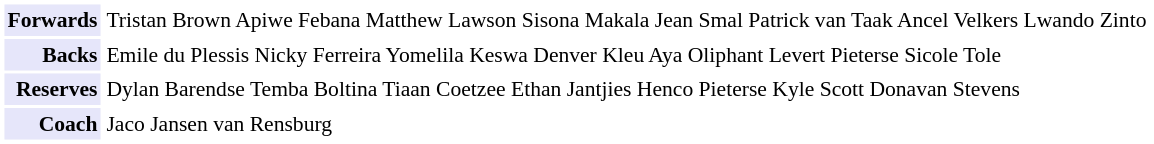<table cellpadding="2" style="border: 1px solid white; font-size:90%;">
<tr>
<td colspan="2" align="right" bgcolor="lavender"><strong>Forwards</strong></td>
<td align="left">Tristan Brown Apiwe Febana Matthew Lawson Sisona Makala Jean Smal Patrick van Taak Ancel Velkers Lwando Zinto</td>
</tr>
<tr>
<td colspan="2" align="right" bgcolor="lavender"><strong>Backs</strong></td>
<td align="left">Emile du Plessis Nicky Ferreira Yomelila Keswa Denver Kleu Aya Oliphant Levert Pieterse Sicole Tole</td>
</tr>
<tr>
<td colspan="2" align="right" bgcolor="lavender"><strong>Reserves</strong></td>
<td align="left">Dylan Barendse Temba Boltina Tiaan Coetzee Ethan Jantjies Henco Pieterse Kyle Scott Donavan Stevens</td>
</tr>
<tr>
<td colspan="2" align="right" bgcolor="lavender"><strong>Coach</strong></td>
<td align="left">Jaco Jansen van Rensburg</td>
</tr>
</table>
